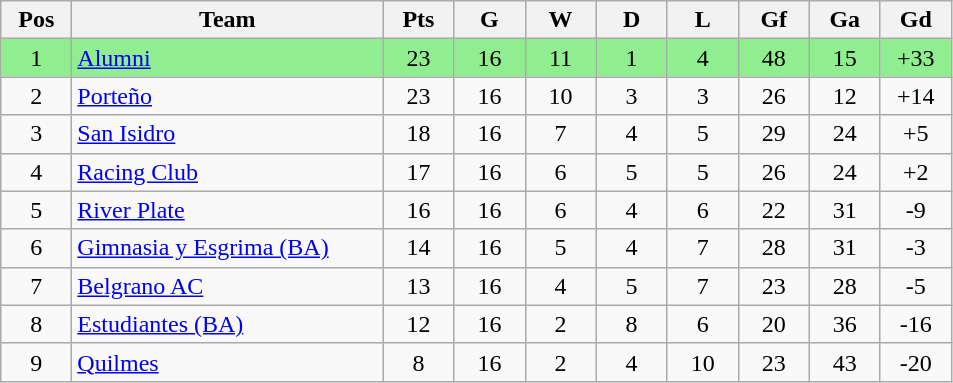<table class="wikitable" style="text-align:center">
<tr>
<th width=40px>Pos</th>
<th width=200px>Team</th>
<th width=40px>Pts</th>
<th width=40px>G</th>
<th width=40px>W</th>
<th width=40px>D</th>
<th width=40px>L</th>
<th width=40px>Gf</th>
<th width=40px>Ga</th>
<th width=40px>Gd</th>
</tr>
<tr bgcolor="lightgreen">
<td>1</td>
<td align=left><a href='#'>Alumni</a></td>
<td>23</td>
<td>16</td>
<td>11</td>
<td>1</td>
<td>4</td>
<td>48</td>
<td>15</td>
<td>+33</td>
</tr>
<tr>
<td>2</td>
<td align=left><a href='#'>Porteño</a></td>
<td>23</td>
<td>16</td>
<td>10</td>
<td>3</td>
<td>3</td>
<td>26</td>
<td>12</td>
<td>+14</td>
</tr>
<tr>
<td>3</td>
<td align=left><a href='#'>San Isidro</a></td>
<td>18</td>
<td>16</td>
<td>7</td>
<td>4</td>
<td>5</td>
<td>29</td>
<td>24</td>
<td>+5</td>
</tr>
<tr>
<td>4</td>
<td align=left><a href='#'>Racing Club</a></td>
<td>17</td>
<td>16</td>
<td>6</td>
<td>5</td>
<td>5</td>
<td>26</td>
<td>24</td>
<td>+2</td>
</tr>
<tr>
<td>5</td>
<td align=left><a href='#'>River Plate</a></td>
<td>16</td>
<td>16</td>
<td>6</td>
<td>4</td>
<td>6</td>
<td>22</td>
<td>31</td>
<td>-9</td>
</tr>
<tr>
<td>6</td>
<td align=left><a href='#'>Gimnasia y Esgrima (BA)</a></td>
<td>14</td>
<td>16</td>
<td>5</td>
<td>4</td>
<td>7</td>
<td>28</td>
<td>31</td>
<td>-3</td>
</tr>
<tr>
<td>7</td>
<td align=left><a href='#'>Belgrano AC</a></td>
<td>13</td>
<td>16</td>
<td>4</td>
<td>5</td>
<td>7</td>
<td>23</td>
<td>28</td>
<td>-5</td>
</tr>
<tr>
<td>8</td>
<td align=left><a href='#'>Estudiantes (BA)</a></td>
<td>12</td>
<td>16</td>
<td>2</td>
<td>8</td>
<td>6</td>
<td>20</td>
<td>36</td>
<td>-16</td>
</tr>
<tr>
<td>9</td>
<td align=left><a href='#'>Quilmes</a></td>
<td>8</td>
<td>16</td>
<td>2</td>
<td>4</td>
<td>10</td>
<td>23</td>
<td>43</td>
<td>-20</td>
</tr>
</table>
